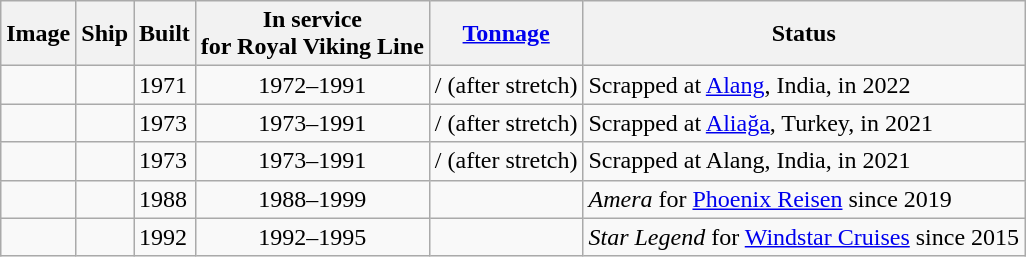<table class="wikitable">
<tr>
<th>Image</th>
<th>Ship</th>
<th>Built</th>
<th>In service<br>for Royal Viking Line</th>
<th><a href='#'>Tonnage</a></th>
<th>Status</th>
</tr>
<tr>
<td></td>
<td></td>
<td>1971</td>
<td align="center">1972–1991</td>
<td>/  (after stretch)</td>
<td>Scrapped at <a href='#'>Alang</a>, India, in 2022</td>
</tr>
<tr>
<td></td>
<td></td>
<td>1973</td>
<td align="center">1973–1991</td>
<td>/  (after stretch)</td>
<td>Scrapped at <a href='#'>Aliağa</a>, Turkey, in 2021</td>
</tr>
<tr>
<td></td>
<td></td>
<td>1973</td>
<td align="center">1973–1991</td>
<td>/  (after stretch)</td>
<td>Scrapped at Alang, India, in 2021</td>
</tr>
<tr>
<td></td>
<td></td>
<td>1988</td>
<td align="center">1988–1999</td>
<td></td>
<td><em>Amera</em> for <a href='#'>Phoenix Reisen</a> since 2019</td>
</tr>
<tr>
<td></td>
<td></td>
<td>1992</td>
<td align="center">1992–1995</td>
<td></td>
<td><em>Star Legend</em> for <a href='#'>Windstar Cruises</a> since 2015</td>
</tr>
</table>
